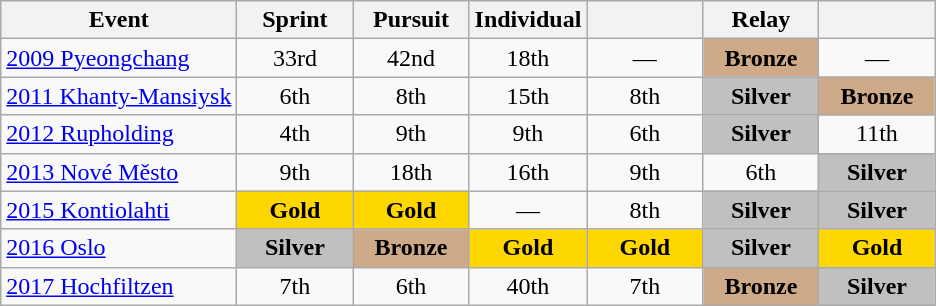<table class="wikitable" style="text-align: center;">
<tr ">
<th>Event</th>
<th style="text-align:center; width:70px;">Sprint</th>
<th style="text-align:center; width:70px;">Pursuit</th>
<th style="text-align:center; width:70px;">Individual</th>
<th style="text-align:center; width:70px;"></th>
<th style="text-align:center; width:70px;">Relay</th>
<th style="text-align:center; width:70px;"></th>
</tr>
<tr>
<td align=left> <a href='#'>2009 Pyeongchang</a></td>
<td>33rd</td>
<td>42nd</td>
<td>18th</td>
<td>—</td>
<td style="background:#cfaa88;"><strong>Bronze</strong></td>
<td>—</td>
</tr>
<tr>
<td align=left> <a href='#'>2011 Khanty-Mansiysk</a></td>
<td>6th</td>
<td>8th</td>
<td>15th</td>
<td>8th</td>
<td style="background:silver;"><strong>Silver</strong></td>
<td style="background:#cfaa88;"><strong>Bronze</strong></td>
</tr>
<tr>
<td align=left> <a href='#'>2012 Rupholding</a></td>
<td>4th</td>
<td>9th</td>
<td>9th</td>
<td>6th</td>
<td style="background:silver;"><strong>Silver</strong></td>
<td>11th</td>
</tr>
<tr>
<td align=left> <a href='#'>2013 Nové Město</a></td>
<td>9th</td>
<td>18th</td>
<td>16th</td>
<td>9th</td>
<td>6th</td>
<td style="background:silver;"><strong>Silver</strong></td>
</tr>
<tr>
<td align=left> <a href='#'>2015 Kontiolahti</a></td>
<td style="background:gold;"><strong>Gold</strong></td>
<td style="background:gold;"><strong>Gold</strong></td>
<td>—</td>
<td>8th</td>
<td style="background:silver;"><strong>Silver</strong></td>
<td style="background:silver;"><strong>Silver</strong></td>
</tr>
<tr>
<td align=left> <a href='#'>2016 Oslo</a></td>
<td style="background:silver;"><strong>Silver</strong></td>
<td style="background:#cfaa88;"><strong>Bronze</strong></td>
<td style="background:gold;"><strong>Gold</strong></td>
<td style="background:gold;"><strong>Gold</strong></td>
<td style="background:silver;"><strong>Silver</strong></td>
<td style="background:gold;"><strong>Gold</strong></td>
</tr>
<tr>
<td align=left> <a href='#'>2017 Hochfiltzen</a></td>
<td>7th</td>
<td>6th</td>
<td>40th</td>
<td>7th</td>
<td style="background:#cfaa88;"><strong>Bronze</strong></td>
<td style="background:silver;"><strong>Silver</strong></td>
</tr>
</table>
